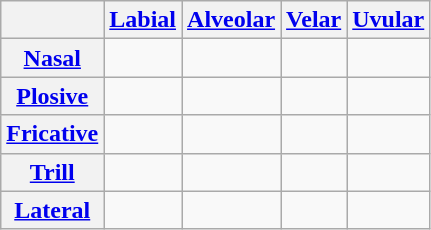<table class="wikitable" style="text-align:center;">
<tr>
<th></th>
<th><a href='#'>Labial</a></th>
<th><a href='#'>Alveolar</a></th>
<th><a href='#'>Velar</a></th>
<th><a href='#'>Uvular</a></th>
</tr>
<tr>
<th><a href='#'>Nasal</a></th>
<td></td>
<td></td>
<td></td>
<td></td>
</tr>
<tr>
<th><a href='#'>Plosive</a></th>
<td> </td>
<td> </td>
<td></td>
<td></td>
</tr>
<tr>
<th><a href='#'>Fricative</a></th>
<td> </td>
<td></td>
<td></td>
<td></td>
</tr>
<tr>
<th><a href='#'>Trill</a></th>
<td></td>
<td></td>
<td></td>
<td></td>
</tr>
<tr>
<th><a href='#'>Lateral</a></th>
<td></td>
<td></td>
<td></td>
<td></td>
</tr>
</table>
